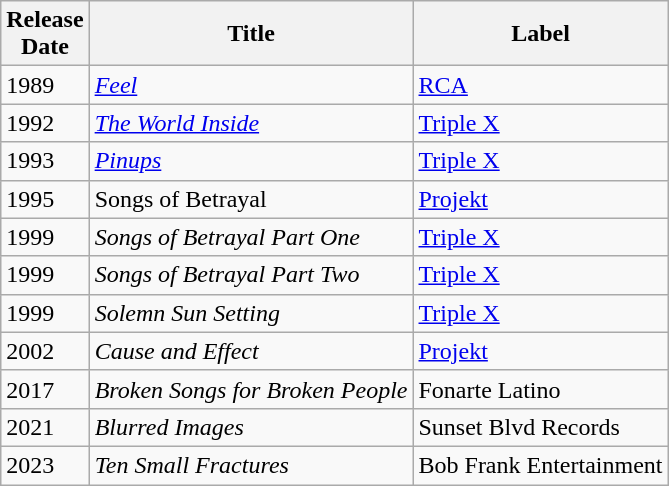<table class="wikitable sortable">
<tr>
<th>Release<br>Date</th>
<th>Title</th>
<th>Label</th>
</tr>
<tr>
<td>1989</td>
<td><em><a href='#'>Feel</a></em></td>
<td><a href='#'>RCA</a></td>
</tr>
<tr>
<td>1992</td>
<td><em><a href='#'>The World Inside</a></em></td>
<td><a href='#'>Triple X</a></td>
</tr>
<tr>
<td>1993</td>
<td><em><a href='#'>Pinups</a></em></td>
<td><a href='#'>Triple X</a></td>
</tr>
<tr>
<td>1995</td>
<td>Songs of Betrayal</td>
<td><a href='#'>Projekt</a></td>
</tr>
<tr>
<td>1999</td>
<td><em>Songs of Betrayal Part One</em></td>
<td><a href='#'>Triple X</a></td>
</tr>
<tr>
<td>1999</td>
<td><em>Songs of Betrayal Part Two</em></td>
<td><a href='#'>Triple X</a></td>
</tr>
<tr>
<td>1999</td>
<td><em>Solemn Sun Setting</em></td>
<td><a href='#'>Triple X</a></td>
</tr>
<tr>
<td>2002</td>
<td><em>Cause and Effect</em></td>
<td><a href='#'>Projekt</a></td>
</tr>
<tr>
<td>2017</td>
<td><em>Broken Songs for Broken People</em></td>
<td>Fonarte Latino</td>
</tr>
<tr>
<td>2021</td>
<td><em>Blurred Images</em></td>
<td>Sunset Blvd Records</td>
</tr>
<tr>
<td>2023</td>
<td><em>Ten Small Fractures</em></td>
<td>Bob Frank Entertainment</td>
</tr>
</table>
